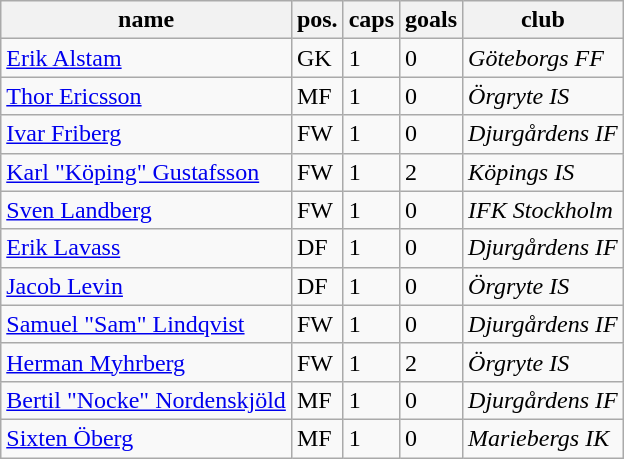<table class="wikitable" border="1">
<tr>
<th>name</th>
<th>pos.</th>
<th>caps</th>
<th>goals</th>
<th>club</th>
</tr>
<tr>
<td><a href='#'>Erik Alstam</a></td>
<td>GK</td>
<td>1</td>
<td>0</td>
<td><em>Göteborgs FF</em></td>
</tr>
<tr>
<td><a href='#'>Thor Ericsson</a></td>
<td>MF</td>
<td>1</td>
<td>0</td>
<td><em>Örgryte IS</em></td>
</tr>
<tr>
<td><a href='#'>Ivar Friberg</a></td>
<td>FW</td>
<td>1</td>
<td>0</td>
<td><em>Djurgårdens IF</em></td>
</tr>
<tr>
<td><a href='#'>Karl "Köping" Gustafsson</a></td>
<td>FW</td>
<td>1</td>
<td>2</td>
<td><em>Köpings IS</em></td>
</tr>
<tr>
<td><a href='#'>Sven Landberg</a></td>
<td>FW</td>
<td>1</td>
<td>0</td>
<td><em>IFK Stockholm</em></td>
</tr>
<tr>
<td><a href='#'>Erik Lavass</a></td>
<td>DF</td>
<td>1</td>
<td>0</td>
<td><em>Djurgårdens IF</em></td>
</tr>
<tr>
<td><a href='#'>Jacob Levin</a></td>
<td>DF</td>
<td>1</td>
<td>0</td>
<td><em>Örgryte IS</em></td>
</tr>
<tr>
<td><a href='#'>Samuel "Sam" Lindqvist</a></td>
<td>FW</td>
<td>1</td>
<td>0</td>
<td><em>Djurgårdens IF</em></td>
</tr>
<tr>
<td><a href='#'>Herman Myhrberg</a></td>
<td>FW</td>
<td>1</td>
<td>2</td>
<td><em>Örgryte IS</em></td>
</tr>
<tr>
<td><a href='#'>Bertil "Nocke" Nordenskjöld</a></td>
<td>MF</td>
<td>1</td>
<td>0</td>
<td><em>Djurgårdens IF</em></td>
</tr>
<tr>
<td><a href='#'>Sixten Öberg</a></td>
<td>MF</td>
<td>1</td>
<td>0</td>
<td><em>Mariebergs IK</em></td>
</tr>
</table>
